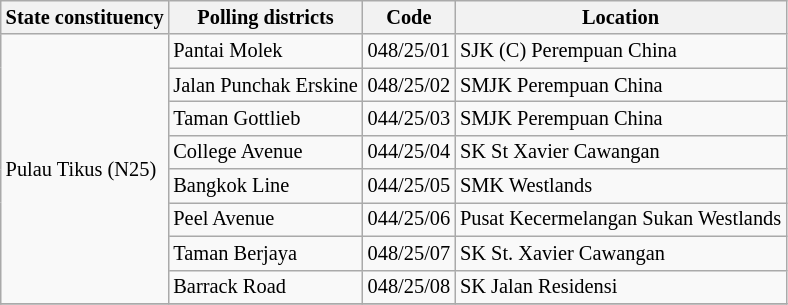<table class="wikitable sortable mw-collapsible" style="white-space:nowrap;font-size:85%">
<tr>
<th>State constituency</th>
<th>Polling districts</th>
<th>Code</th>
<th>Location</th>
</tr>
<tr>
<td rowspan="8">Pulau Tikus (N25)</td>
<td>Pantai Molek</td>
<td>048/25/01</td>
<td>SJK (C) Perempuan China</td>
</tr>
<tr>
<td>Jalan Punchak Erskine</td>
<td>048/25/02</td>
<td>SMJK Perempuan China</td>
</tr>
<tr>
<td>Taman Gottlieb</td>
<td>044/25/03</td>
<td>SMJK Perempuan China</td>
</tr>
<tr>
<td>College Avenue</td>
<td>044/25/04</td>
<td>SK St Xavier Cawangan</td>
</tr>
<tr>
<td>Bangkok Line</td>
<td>044/25/05</td>
<td>SMK Westlands</td>
</tr>
<tr>
<td>Peel Avenue</td>
<td>044/25/06</td>
<td>Pusat Kecermelangan Sukan Westlands</td>
</tr>
<tr>
<td>Taman Berjaya</td>
<td>048/25/07</td>
<td>SK St. Xavier Cawangan</td>
</tr>
<tr>
<td>Barrack Road</td>
<td>048/25/08</td>
<td>SK Jalan Residensi</td>
</tr>
<tr>
</tr>
</table>
